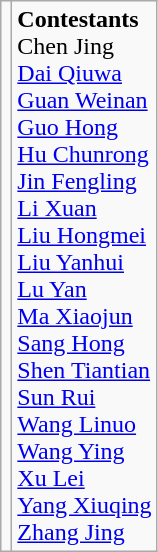<table class="wikitable" style="text-align:center">
<tr>
<td></td>
<td align=left><strong>Contestants</strong><br> Chen Jing <br> <a href='#'>Dai Qiuwa</a> <br> <a href='#'>Guan Weinan</a> <br> <a href='#'>Guo Hong</a> <br> <a href='#'>Hu Chunrong</a> <br> <a href='#'>Jin Fengling</a> <br> <a href='#'>Li Xuan</a> <br> <a href='#'>Liu Hongmei</a> <br> <a href='#'>Liu Yanhui</a> <br> <a href='#'>Lu Yan</a> <br> <a href='#'>Ma Xiaojun</a> <br> <a href='#'>Sang Hong</a> <br> <a href='#'>Shen Tiantian</a> <br> <a href='#'>Sun Rui</a> <br> <a href='#'>Wang Linuo</a> <br> <a href='#'>Wang Ying</a> <br> <a href='#'>Xu Lei</a> <br> <a href='#'>Yang Xiuqing</a> <br> <a href='#'>Zhang Jing</a></td>
</tr>
</table>
